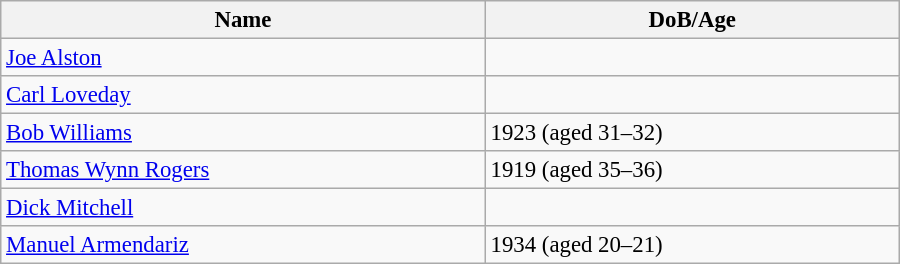<table class="wikitable" style="width:600px; font-size:95%;">
<tr>
<th align="left">Name</th>
<th align="left">DoB/Age</th>
</tr>
<tr>
<td align="left"><a href='#'>Joe Alston</a></td>
<td align="left"></td>
</tr>
<tr>
<td align="left"><a href='#'>Carl Loveday</a></td>
<td align="left"></td>
</tr>
<tr>
<td align="left"><a href='#'>Bob Williams</a></td>
<td align="left">1923 (aged 31–32)</td>
</tr>
<tr>
<td align="left"><a href='#'>Thomas Wynn Rogers</a></td>
<td align="left">1919 (aged 35–36)</td>
</tr>
<tr>
<td align="left"><a href='#'>Dick Mitchell</a></td>
<td align="left"></td>
</tr>
<tr>
<td align="left"><a href='#'>Manuel Armendariz</a></td>
<td align="left">1934 (aged 20–21)</td>
</tr>
</table>
